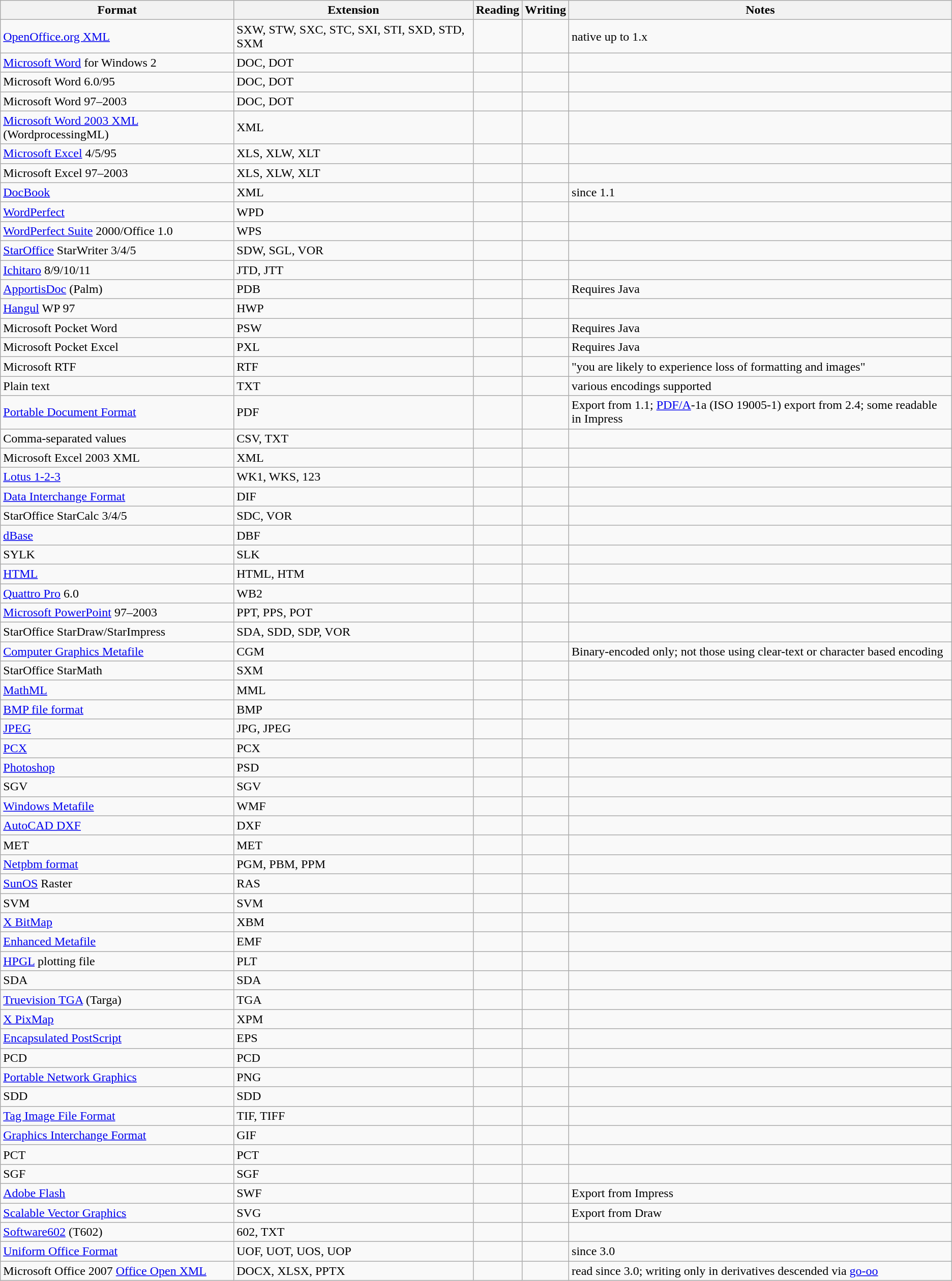<table class="sortable collapsible collapsed wikitable">
<tr>
<th>Format</th>
<th>Extension</th>
<th>Reading</th>
<th>Writing</th>
<th>Notes</th>
</tr>
<tr>
<td><a href='#'>OpenOffice.org XML</a></td>
<td>SXW, STW, SXC, STC, SXI, STI, SXD, STD, SXM</td>
<td></td>
<td></td>
<td>native up to 1.x</td>
</tr>
<tr>
<td><a href='#'>Microsoft Word</a> for Windows 2</td>
<td>DOC, DOT</td>
<td></td>
<td></td>
<td></td>
</tr>
<tr>
<td>Microsoft Word 6.0/95</td>
<td>DOC, DOT</td>
<td></td>
<td></td>
<td></td>
</tr>
<tr>
<td>Microsoft Word 97–2003</td>
<td>DOC, DOT</td>
<td></td>
<td></td>
<td></td>
</tr>
<tr>
<td><a href='#'>Microsoft Word 2003 XML</a> (WordprocessingML)</td>
<td>XML</td>
<td></td>
<td></td>
<td></td>
</tr>
<tr>
<td><a href='#'>Microsoft Excel</a> 4/5/95</td>
<td>XLS, XLW, XLT</td>
<td></td>
<td></td>
<td></td>
</tr>
<tr>
<td>Microsoft Excel 97–2003</td>
<td>XLS, XLW, XLT</td>
<td></td>
<td></td>
<td></td>
</tr>
<tr>
<td><a href='#'>DocBook</a></td>
<td>XML</td>
<td></td>
<td></td>
<td>since 1.1</td>
</tr>
<tr>
<td><a href='#'>WordPerfect</a></td>
<td>WPD</td>
<td></td>
<td></td>
<td></td>
</tr>
<tr>
<td><a href='#'>WordPerfect Suite</a> 2000/Office 1.0</td>
<td>WPS</td>
<td></td>
<td></td>
<td></td>
</tr>
<tr>
<td><a href='#'>StarOffice</a> StarWriter 3/4/5</td>
<td>SDW, SGL, VOR</td>
<td></td>
<td></td>
<td></td>
</tr>
<tr>
<td><a href='#'>Ichitaro</a> 8/9/10/11</td>
<td>JTD, JTT</td>
<td></td>
<td></td>
<td></td>
</tr>
<tr>
<td><a href='#'>ApportisDoc</a> (Palm)</td>
<td>PDB</td>
<td></td>
<td></td>
<td>Requires Java</td>
</tr>
<tr>
<td><a href='#'>Hangul</a> WP 97</td>
<td>HWP</td>
<td></td>
<td></td>
<td></td>
</tr>
<tr>
<td>Microsoft Pocket Word</td>
<td>PSW</td>
<td></td>
<td></td>
<td>Requires Java</td>
</tr>
<tr>
<td>Microsoft Pocket Excel</td>
<td>PXL</td>
<td></td>
<td></td>
<td>Requires Java</td>
</tr>
<tr>
<td>Microsoft RTF</td>
<td>RTF</td>
<td></td>
<td></td>
<td>"you are likely to experience loss of formatting and images"</td>
</tr>
<tr>
<td>Plain text</td>
<td>TXT</td>
<td></td>
<td></td>
<td>various encodings supported</td>
</tr>
<tr>
<td><a href='#'>Portable Document Format</a></td>
<td>PDF</td>
<td></td>
<td></td>
<td>Export from 1.1; <a href='#'>PDF/A</a>-1a (ISO 19005-1) export from 2.4; some readable in Impress</td>
</tr>
<tr>
<td>Comma-separated values</td>
<td>CSV, TXT</td>
<td></td>
<td></td>
<td></td>
</tr>
<tr>
<td>Microsoft Excel 2003 XML</td>
<td>XML</td>
<td></td>
<td></td>
<td></td>
</tr>
<tr>
<td><a href='#'>Lotus 1-2-3</a></td>
<td>WK1, WKS, 123</td>
<td></td>
<td></td>
<td></td>
</tr>
<tr>
<td><a href='#'>Data Interchange Format</a></td>
<td>DIF</td>
<td></td>
<td></td>
<td></td>
</tr>
<tr>
<td>StarOffice StarCalc 3/4/5</td>
<td>SDC, VOR</td>
<td></td>
<td></td>
<td></td>
</tr>
<tr>
<td><a href='#'>dBase</a></td>
<td>DBF</td>
<td></td>
<td></td>
<td></td>
</tr>
<tr>
<td>SYLK</td>
<td>SLK</td>
<td></td>
<td></td>
<td></td>
</tr>
<tr>
<td><a href='#'>HTML</a></td>
<td>HTML, HTM</td>
<td></td>
<td></td>
<td></td>
</tr>
<tr>
<td><a href='#'>Quattro Pro</a> 6.0</td>
<td>WB2</td>
<td></td>
<td></td>
<td></td>
</tr>
<tr>
<td><a href='#'>Microsoft PowerPoint</a> 97–2003</td>
<td>PPT, PPS, POT</td>
<td></td>
<td></td>
<td></td>
</tr>
<tr>
<td>StarOffice StarDraw/StarImpress</td>
<td>SDA, SDD, SDP, VOR</td>
<td></td>
<td></td>
<td></td>
</tr>
<tr>
<td><a href='#'>Computer Graphics Metafile</a></td>
<td>CGM</td>
<td></td>
<td></td>
<td>Binary-encoded only; not those using clear-text or character based encoding</td>
</tr>
<tr>
<td>StarOffice StarMath</td>
<td>SXM</td>
<td></td>
<td></td>
<td></td>
</tr>
<tr>
<td><a href='#'>MathML</a></td>
<td>MML</td>
<td></td>
<td></td>
<td></td>
</tr>
<tr>
<td><a href='#'>BMP file format</a></td>
<td>BMP</td>
<td></td>
<td></td>
<td></td>
</tr>
<tr>
<td><a href='#'>JPEG</a></td>
<td>JPG, JPEG</td>
<td></td>
<td></td>
<td></td>
</tr>
<tr>
<td><a href='#'>PCX</a></td>
<td>PCX</td>
<td></td>
<td></td>
<td></td>
</tr>
<tr>
<td><a href='#'>Photoshop</a></td>
<td>PSD</td>
<td></td>
<td></td>
<td></td>
</tr>
<tr>
<td>SGV</td>
<td>SGV</td>
<td></td>
<td></td>
<td></td>
</tr>
<tr>
<td><a href='#'>Windows Metafile</a></td>
<td>WMF</td>
<td></td>
<td></td>
<td></td>
</tr>
<tr>
<td><a href='#'>AutoCAD DXF</a></td>
<td>DXF</td>
<td></td>
<td></td>
<td></td>
</tr>
<tr>
<td>MET</td>
<td>MET</td>
<td></td>
<td></td>
<td></td>
</tr>
<tr>
<td><a href='#'>Netpbm format</a></td>
<td>PGM, PBM, PPM</td>
<td></td>
<td></td>
<td></td>
</tr>
<tr>
<td><a href='#'>SunOS</a> Raster</td>
<td>RAS</td>
<td></td>
<td></td>
<td></td>
</tr>
<tr>
<td>SVM</td>
<td>SVM</td>
<td></td>
<td></td>
<td></td>
</tr>
<tr>
<td><a href='#'>X BitMap</a></td>
<td>XBM</td>
<td></td>
<td></td>
<td></td>
</tr>
<tr>
<td><a href='#'>Enhanced Metafile</a></td>
<td>EMF</td>
<td></td>
<td></td>
<td></td>
</tr>
<tr>
<td><a href='#'>HPGL</a> plotting file</td>
<td>PLT</td>
<td></td>
<td></td>
<td></td>
</tr>
<tr>
<td>SDA</td>
<td>SDA</td>
<td></td>
<td></td>
<td></td>
</tr>
<tr>
<td><a href='#'>Truevision TGA</a> (Targa)</td>
<td>TGA</td>
<td></td>
<td></td>
<td></td>
</tr>
<tr>
<td><a href='#'>X PixMap</a></td>
<td>XPM</td>
<td></td>
<td></td>
<td></td>
</tr>
<tr>
<td><a href='#'>Encapsulated PostScript</a></td>
<td>EPS</td>
<td></td>
<td></td>
<td></td>
</tr>
<tr>
<td>PCD</td>
<td>PCD</td>
<td></td>
<td></td>
<td></td>
</tr>
<tr>
<td><a href='#'>Portable Network Graphics</a></td>
<td>PNG</td>
<td></td>
<td></td>
<td></td>
</tr>
<tr>
<td>SDD</td>
<td>SDD</td>
<td></td>
<td></td>
<td></td>
</tr>
<tr>
<td><a href='#'>Tag Image File Format</a></td>
<td>TIF, TIFF</td>
<td></td>
<td></td>
<td></td>
</tr>
<tr>
<td><a href='#'>Graphics Interchange Format</a></td>
<td>GIF</td>
<td></td>
<td></td>
<td></td>
</tr>
<tr>
<td>PCT</td>
<td>PCT</td>
<td></td>
<td></td>
<td></td>
</tr>
<tr>
<td>SGF</td>
<td>SGF</td>
<td></td>
<td></td>
<td></td>
</tr>
<tr>
<td><a href='#'>Adobe Flash</a></td>
<td>SWF</td>
<td></td>
<td></td>
<td>Export from Impress</td>
</tr>
<tr>
<td><a href='#'>Scalable Vector Graphics</a></td>
<td>SVG</td>
<td></td>
<td></td>
<td>Export from Draw</td>
</tr>
<tr>
<td><a href='#'>Software602</a> (T602)</td>
<td>602, TXT</td>
<td></td>
<td></td>
<td></td>
</tr>
<tr>
<td><a href='#'>Uniform Office Format</a></td>
<td>UOF, UOT, UOS, UOP</td>
<td></td>
<td></td>
<td>since 3.0</td>
</tr>
<tr>
<td>Microsoft Office 2007 <a href='#'>Office Open XML</a></td>
<td>DOCX, XLSX, PPTX</td>
<td></td>
<td></td>
<td>read since 3.0; writing only in derivatives descended via <a href='#'>go-oo</a></td>
</tr>
</table>
